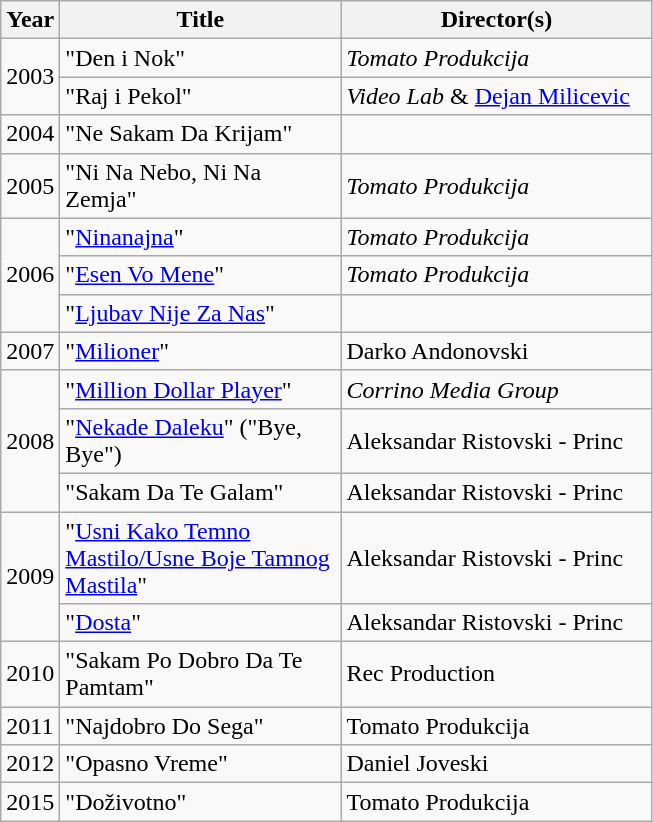<table class="wikitable">
<tr>
<th>Year</th>
<th width="180">Title</th>
<th width="200">Director(s)</th>
</tr>
<tr>
<td rowspan="2">2003</td>
<td>"Den i Nok"</td>
<td><em>Tomato Produkcija</em></td>
</tr>
<tr>
<td>"Raj i Pekol"</td>
<td><em>Video Lab</em> & <a href='#'>Dejan Milicevic</a></td>
</tr>
<tr>
<td>2004</td>
<td>"Ne Sakam Da Krijam"</td>
<td></td>
</tr>
<tr>
<td>2005</td>
<td>"Ni Na Nebo, Ni Na Zemja"</td>
<td><em>Tomato Produkcija</em></td>
</tr>
<tr>
<td rowspan="3">2006</td>
<td>"<a href='#'>Ninanajna</a>"</td>
<td><em>Tomato Produkcija</em></td>
</tr>
<tr>
<td>"<a href='#'>Esen Vo Mene</a>"</td>
<td><em>Tomato Produkcija</em></td>
</tr>
<tr>
<td>"<a href='#'>Ljubav Nije Za Nas</a>"</td>
<td></td>
</tr>
<tr>
<td>2007</td>
<td>"<a href='#'>Milioner</a>"</td>
<td>Darko Andonovski</td>
</tr>
<tr>
<td rowspan="3">2008</td>
<td>"<a href='#'>Million Dollar Player</a>"</td>
<td><em>Corrino Media Group</em></td>
</tr>
<tr>
<td>"<a href='#'>Nekade Daleku</a>" ("Bye, Bye")</td>
<td>Aleksandar Ristovski - Princ</td>
</tr>
<tr>
<td>"Sakam Da Te Galam"</td>
<td>Aleksandar Ristovski - Princ</td>
</tr>
<tr>
<td rowspan="2">2009</td>
<td>"<a href='#'>Usni Kako Temno Mastilo/Usne Boje Tamnog Mastila</a>"</td>
<td>Aleksandar Ristovski - Princ</td>
</tr>
<tr>
<td>"<a href='#'>Dosta</a>"</td>
<td>Aleksandar Ristovski - Princ</td>
</tr>
<tr>
<td>2010</td>
<td>"Sakam Po Dobro Da Te Pamtam"</td>
<td>Rec Production</td>
</tr>
<tr>
<td>2011</td>
<td>"Najdobro Do Sega"</td>
<td>Tomato Produkcija</td>
</tr>
<tr>
<td>2012</td>
<td>"Opasno Vreme"</td>
<td>Daniel Joveski</td>
</tr>
<tr>
<td>2015</td>
<td>"Doživotno"</td>
<td>Tomato Produkcija</td>
</tr>
</table>
